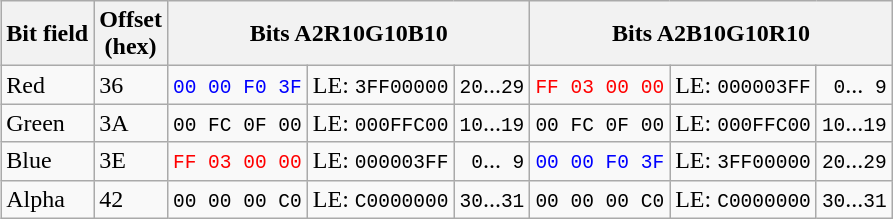<table class="wikitable" style="float:right">
<tr>
<th>Bit field</th>
<th>Offset<br>(hex)</th>
<th colspan="3"><span>Bits</span> A2R10G10B10</th>
<th colspan="3"><span>Bits</span> A2B10G10R10</th>
</tr>
<tr>
<td>Red</td>
<td>36</td>
<td style="color:blue"><code>00 00 F0 3F</code></td>
<td><abbr>LE:</abbr> <code>3FF00000</code></td>
<td><code>20</code>...<code>29</code></td>
<td style="color:red"><code>FF 03 00 00</code></td>
<td><abbr>LE:</abbr> <code>000003FF</code></td>
<td><code> 0</code>...<code> 9</code></td>
</tr>
<tr>
<td>Green</td>
<td>3A</td>
<td><code>00 FC 0F 00</code></td>
<td><abbr>LE:</abbr> <code>000FFC00</code></td>
<td><code>10</code>...<code>19</code></td>
<td><code>00 FC 0F 00</code></td>
<td><abbr>LE:</abbr> <code>000FFC00</code></td>
<td><code>10</code>...<code>19</code></td>
</tr>
<tr>
<td>Blue</td>
<td>3E</td>
<td style="color:red"><code>FF 03 00 00</code></td>
<td><abbr>LE:</abbr> <code>000003FF</code></td>
<td><code> 0</code>...<code> 9</code></td>
<td style="color:blue"><code>00 00 F0 3F</code></td>
<td><abbr>LE:</abbr> <code>3FF00000</code></td>
<td><code>20</code>...<code>29</code></td>
</tr>
<tr>
<td>Alpha</td>
<td>42</td>
<td><code>00 00 00 C0</code></td>
<td><abbr>LE:</abbr> <code>C0000000</code></td>
<td><code>30</code>...<code>31</code></td>
<td><code>00 00 00 C0</code></td>
<td><abbr>LE:</abbr> <code>C0000000</code></td>
<td><code>30</code>...<code>31</code></td>
</tr>
</table>
